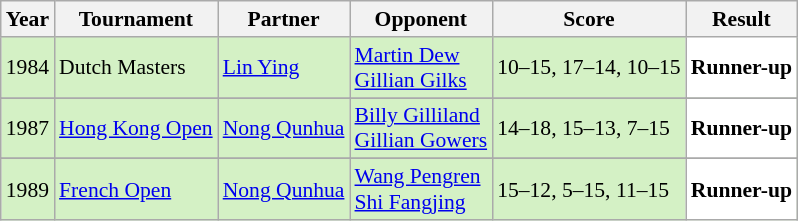<table class="sortable wikitable" style="font-size: 90%;">
<tr>
<th>Year</th>
<th>Tournament</th>
<th>Partner</th>
<th>Opponent</th>
<th>Score</th>
<th>Result</th>
</tr>
<tr style="background:#D4F1C5">
<td align="center">1984</td>
<td align="left">Dutch Masters</td>
<td align="left"> <a href='#'>Lin Ying</a></td>
<td align="left"> <a href='#'>Martin Dew</a><br> <a href='#'>Gillian Gilks</a></td>
<td align="left">10–15, 17–14, 10–15</td>
<td style="text-align:left; background:white"> <strong>Runner-up</strong></td>
</tr>
<tr>
</tr>
<tr style="background:#D4F1C5">
<td align="center">1987</td>
<td align="left"><a href='#'>Hong Kong Open</a></td>
<td align="left"> <a href='#'>Nong Qunhua</a></td>
<td align="left"> <a href='#'>Billy Gilliland</a><br> <a href='#'>Gillian Gowers</a></td>
<td align="left">14–18, 15–13, 7–15</td>
<td style="text-align:left; background:white"> <strong>Runner-up</strong></td>
</tr>
<tr>
</tr>
<tr style="background:#D4F1C5">
<td align="center">1989</td>
<td align="left"><a href='#'>French Open</a></td>
<td align="left"> <a href='#'>Nong Qunhua</a></td>
<td align="left"> <a href='#'>Wang Pengren</a><br> <a href='#'>Shi Fangjing</a></td>
<td align="left">15–12, 5–15, 11–15</td>
<td style="text-align:left; background:white"> <strong>Runner-up</strong></td>
</tr>
</table>
